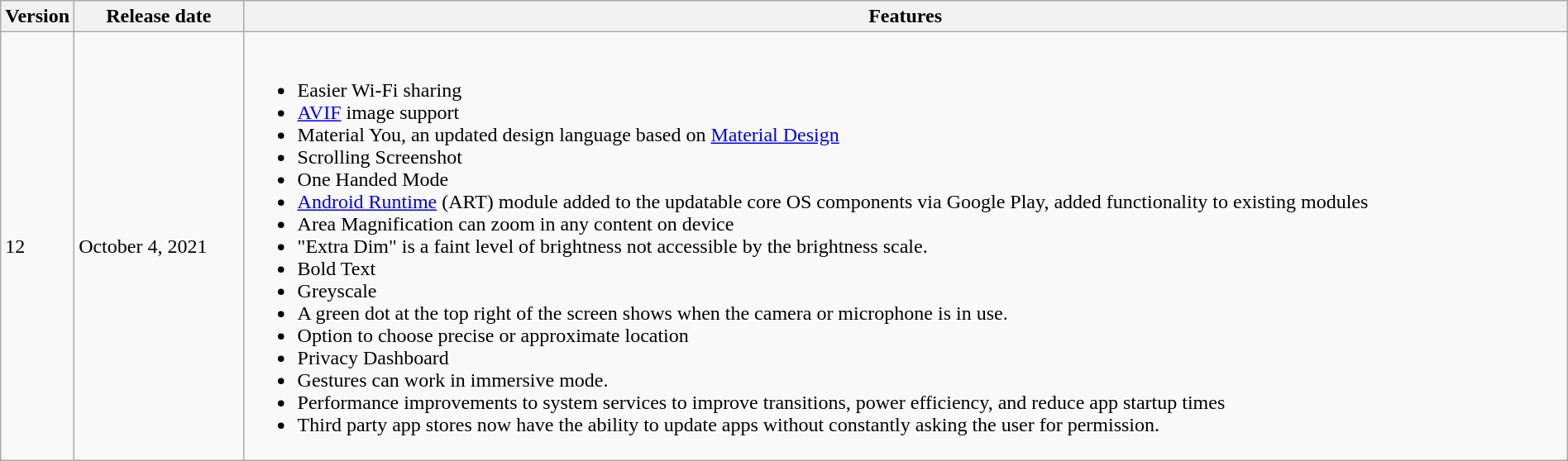<table class="wikitable" style="width:100%;">
<tr>
<th style="width:2%;">Version</th>
<th style="width:11%;">Release date</th>
<th style="width:87%;">Features</th>
</tr>
<tr>
<td>12</td>
<td>October 4, 2021</td>
<td><br><ul><li>Easier Wi-Fi sharing</li><li><a href='#'>AVIF</a> image support</li><li>Material You, an updated design language based on <a href='#'>Material Design</a></li><li>Scrolling Screenshot</li><li>One Handed Mode</li><li><a href='#'>Android Runtime</a> (ART) module added to the updatable core OS components via Google Play, added functionality to existing modules</li><li>Area Magnification can zoom in any content on device</li><li>"Extra Dim" is a faint level of brightness not accessible by the brightness scale.</li><li>Bold Text</li><li>Greyscale</li><li>A green dot at the top right of the screen shows when the camera or microphone is in use.</li><li>Option to choose precise or approximate location</li><li>Privacy Dashboard</li><li>Gestures can work in immersive mode.</li><li>Performance improvements to system services to improve transitions, power efficiency, and reduce app startup times</li><li>Third party app stores now have the ability to update apps without constantly asking the user for permission.</li></ul></td>
</tr>
</table>
